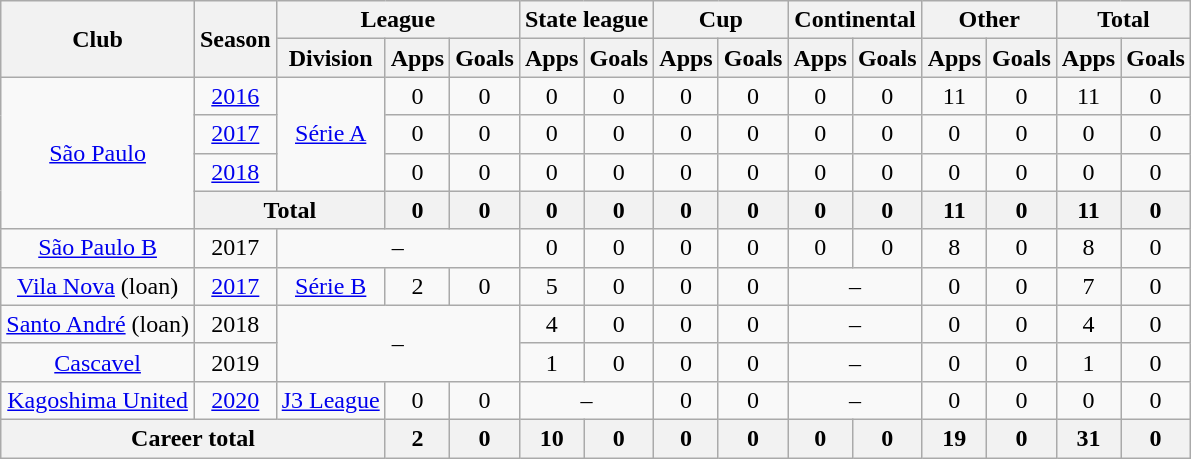<table class="wikitable" style="text-align: center">
<tr>
<th rowspan="2">Club</th>
<th rowspan="2">Season</th>
<th colspan="3">League</th>
<th colspan="2">State league</th>
<th colspan="2">Cup</th>
<th colspan="2">Continental</th>
<th colspan="2">Other</th>
<th colspan="2">Total</th>
</tr>
<tr>
<th>Division</th>
<th>Apps</th>
<th>Goals</th>
<th>Apps</th>
<th>Goals</th>
<th>Apps</th>
<th>Goals</th>
<th>Apps</th>
<th>Goals</th>
<th>Apps</th>
<th>Goals</th>
<th>Apps</th>
<th>Goals</th>
</tr>
<tr>
<td rowspan="4"><a href='#'>São Paulo</a></td>
<td><a href='#'>2016</a></td>
<td rowspan="3"><a href='#'>Série A</a></td>
<td>0</td>
<td>0</td>
<td>0</td>
<td>0</td>
<td>0</td>
<td>0</td>
<td>0</td>
<td>0</td>
<td>11</td>
<td>0</td>
<td>11</td>
<td>0</td>
</tr>
<tr>
<td><a href='#'>2017</a></td>
<td>0</td>
<td>0</td>
<td>0</td>
<td>0</td>
<td>0</td>
<td>0</td>
<td>0</td>
<td>0</td>
<td>0</td>
<td>0</td>
<td>0</td>
<td>0</td>
</tr>
<tr>
<td><a href='#'>2018</a></td>
<td>0</td>
<td>0</td>
<td>0</td>
<td>0</td>
<td>0</td>
<td>0</td>
<td>0</td>
<td>0</td>
<td>0</td>
<td>0</td>
<td>0</td>
<td>0</td>
</tr>
<tr>
<th colspan="2"><strong>Total</strong></th>
<th>0</th>
<th>0</th>
<th>0</th>
<th>0</th>
<th>0</th>
<th>0</th>
<th>0</th>
<th>0</th>
<th>11</th>
<th>0</th>
<th>11</th>
<th>0</th>
</tr>
<tr>
<td><a href='#'>São Paulo B</a></td>
<td>2017</td>
<td colspan="3">–</td>
<td>0</td>
<td>0</td>
<td>0</td>
<td>0</td>
<td>0</td>
<td>0</td>
<td>8</td>
<td>0</td>
<td>8</td>
<td>0</td>
</tr>
<tr>
<td><a href='#'>Vila Nova</a> (loan)</td>
<td><a href='#'>2017</a></td>
<td><a href='#'>Série B</a></td>
<td>2</td>
<td>0</td>
<td>5</td>
<td>0</td>
<td>0</td>
<td>0</td>
<td colspan="2">–</td>
<td>0</td>
<td>0</td>
<td>7</td>
<td>0</td>
</tr>
<tr>
<td><a href='#'>Santo André</a> (loan)</td>
<td>2018</td>
<td colspan="3" rowspan="2">–</td>
<td>4</td>
<td>0</td>
<td>0</td>
<td>0</td>
<td colspan="2">–</td>
<td>0</td>
<td>0</td>
<td>4</td>
<td>0</td>
</tr>
<tr>
<td><a href='#'>Cascavel</a></td>
<td>2019</td>
<td>1</td>
<td>0</td>
<td>0</td>
<td>0</td>
<td colspan="2">–</td>
<td>0</td>
<td>0</td>
<td>1</td>
<td>0</td>
</tr>
<tr>
<td><a href='#'>Kagoshima United</a></td>
<td><a href='#'>2020</a></td>
<td><a href='#'>J3 League</a></td>
<td>0</td>
<td>0</td>
<td colspan="2">–</td>
<td>0</td>
<td>0</td>
<td colspan="2">–</td>
<td>0</td>
<td>0</td>
<td>0</td>
<td>0</td>
</tr>
<tr>
<th colspan="3"><strong>Career total</strong></th>
<th>2</th>
<th>0</th>
<th>10</th>
<th>0</th>
<th>0</th>
<th>0</th>
<th>0</th>
<th>0</th>
<th>19</th>
<th>0</th>
<th>31</th>
<th>0</th>
</tr>
</table>
